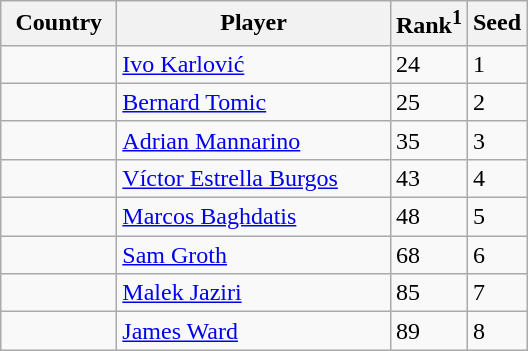<table class="sortable wikitable">
<tr>
<th width="70">Country</th>
<th width="175">Player</th>
<th>Rank<sup>1</sup></th>
<th>Seed</th>
</tr>
<tr>
<td></td>
<td><a href='#'>Ivo Karlović</a></td>
<td>24</td>
<td>1</td>
</tr>
<tr>
<td></td>
<td><a href='#'>Bernard Tomic</a></td>
<td>25</td>
<td>2</td>
</tr>
<tr>
<td></td>
<td><a href='#'>Adrian Mannarino</a></td>
<td>35</td>
<td>3</td>
</tr>
<tr>
<td></td>
<td><a href='#'>Víctor Estrella Burgos</a></td>
<td>43</td>
<td>4</td>
</tr>
<tr>
<td></td>
<td><a href='#'>Marcos Baghdatis</a></td>
<td>48</td>
<td>5</td>
</tr>
<tr>
<td></td>
<td><a href='#'>Sam Groth</a></td>
<td>68</td>
<td>6</td>
</tr>
<tr>
<td></td>
<td><a href='#'>Malek Jaziri</a></td>
<td>85</td>
<td>7</td>
</tr>
<tr>
<td></td>
<td><a href='#'>James Ward</a></td>
<td>89</td>
<td>8</td>
</tr>
</table>
